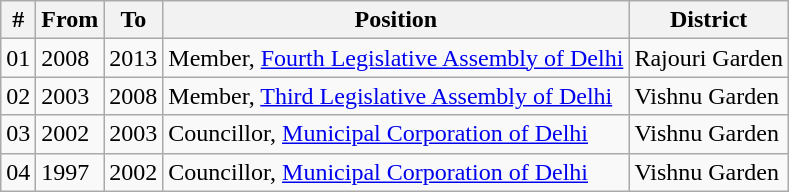<table class="wikitable sortable">
<tr>
<th>#</th>
<th>From</th>
<th>To</th>
<th>Position</th>
<th>District</th>
</tr>
<tr>
<td>01</td>
<td>2008</td>
<td>2013</td>
<td>Member, <a href='#'>Fourth Legislative Assembly of Delhi</a></td>
<td>Rajouri Garden</td>
</tr>
<tr>
<td>02</td>
<td>2003</td>
<td>2008</td>
<td>Member, <a href='#'>Third Legislative Assembly of Delhi</a></td>
<td>Vishnu Garden</td>
</tr>
<tr>
<td>03</td>
<td>2002</td>
<td>2003</td>
<td>Councillor, <a href='#'>Municipal Corporation of Delhi</a></td>
<td>Vishnu Garden</td>
</tr>
<tr>
<td>04</td>
<td>1997</td>
<td>2002</td>
<td>Councillor, <a href='#'>Municipal Corporation of Delhi</a></td>
<td>Vishnu Garden</td>
</tr>
</table>
